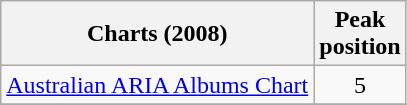<table class="wikitable sortable">
<tr>
<th align="left">Charts (2008)</th>
<th align="left">Peak<br>position</th>
</tr>
<tr>
<td align="left"><a href='#'>Australian ARIA Albums Chart</a></td>
<td align="center">5</td>
</tr>
<tr>
</tr>
</table>
